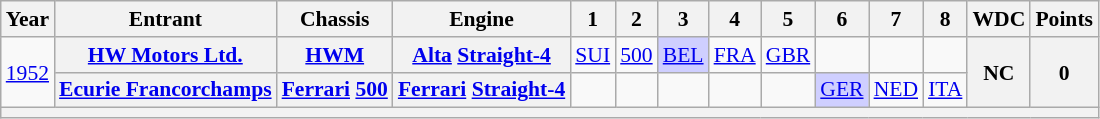<table class="wikitable" style="text-align:center; font-size:90%">
<tr>
<th>Year</th>
<th>Entrant</th>
<th>Chassis</th>
<th>Engine</th>
<th>1</th>
<th>2</th>
<th>3</th>
<th>4</th>
<th>5</th>
<th>6</th>
<th>7</th>
<th>8</th>
<th>WDC</th>
<th>Points</th>
</tr>
<tr>
<td rowspan=2><a href='#'>1952</a></td>
<th><a href='#'>HW Motors Ltd.</a></th>
<th><a href='#'>HWM</a></th>
<th><a href='#'>Alta</a> <a href='#'>Straight-4</a></th>
<td><a href='#'>SUI</a></td>
<td><a href='#'>500</a></td>
<td style="background:#CFCFFF;"><a href='#'>BEL</a><br></td>
<td><a href='#'>FRA</a></td>
<td><a href='#'>GBR</a></td>
<td></td>
<td></td>
<td></td>
<th rowspan=2>NC</th>
<th rowspan=2>0</th>
</tr>
<tr>
<th><a href='#'>Ecurie Francorchamps</a></th>
<th><a href='#'>Ferrari</a> <a href='#'>500</a></th>
<th><a href='#'>Ferrari</a> <a href='#'>Straight-4</a></th>
<td></td>
<td></td>
<td></td>
<td></td>
<td></td>
<td style="background:#CFCFFF;"><a href='#'>GER</a><br></td>
<td><a href='#'>NED</a></td>
<td><a href='#'>ITA</a></td>
</tr>
<tr>
<th colspan="14"></th>
</tr>
</table>
